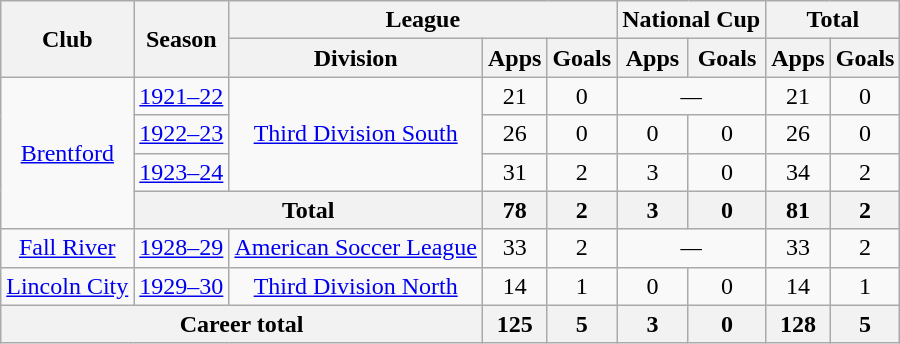<table class="wikitable" style="text-align: center;">
<tr>
<th rowspan="2">Club</th>
<th rowspan="2">Season</th>
<th colspan="3">League</th>
<th colspan="2">National Cup</th>
<th colspan="2">Total</th>
</tr>
<tr>
<th>Division</th>
<th>Apps</th>
<th>Goals</th>
<th>Apps</th>
<th>Goals</th>
<th>Apps</th>
<th>Goals</th>
</tr>
<tr>
<td rowspan="4"><a href='#'>Brentford</a></td>
<td><a href='#'>1921–22</a></td>
<td rowspan="3"><a href='#'>Third Division South</a></td>
<td>21</td>
<td>0</td>
<td colspan="2"><em>—</em></td>
<td>21</td>
<td>0</td>
</tr>
<tr>
<td><a href='#'>1922–23</a></td>
<td>26</td>
<td>0</td>
<td>0</td>
<td>0</td>
<td>26</td>
<td>0</td>
</tr>
<tr>
<td><a href='#'>1923–24</a></td>
<td>31</td>
<td>2</td>
<td>3</td>
<td>0</td>
<td>34</td>
<td>2</td>
</tr>
<tr>
<th colspan="2">Total</th>
<th>78</th>
<th>2</th>
<th>3</th>
<th>0</th>
<th>81</th>
<th>2</th>
</tr>
<tr>
<td><a href='#'>Fall River</a></td>
<td><a href='#'>1928–29</a></td>
<td><a href='#'>American Soccer League</a></td>
<td>33</td>
<td>2</td>
<td colspan="2"><em>—</em></td>
<td>33</td>
<td>2</td>
</tr>
<tr>
<td><a href='#'>Lincoln City</a></td>
<td><a href='#'>1929–30</a></td>
<td><a href='#'>Third Division North</a></td>
<td>14</td>
<td>1</td>
<td>0</td>
<td>0</td>
<td>14</td>
<td>1</td>
</tr>
<tr>
<th colspan="3">Career total</th>
<th>125</th>
<th>5</th>
<th>3</th>
<th>0</th>
<th>128</th>
<th>5</th>
</tr>
</table>
